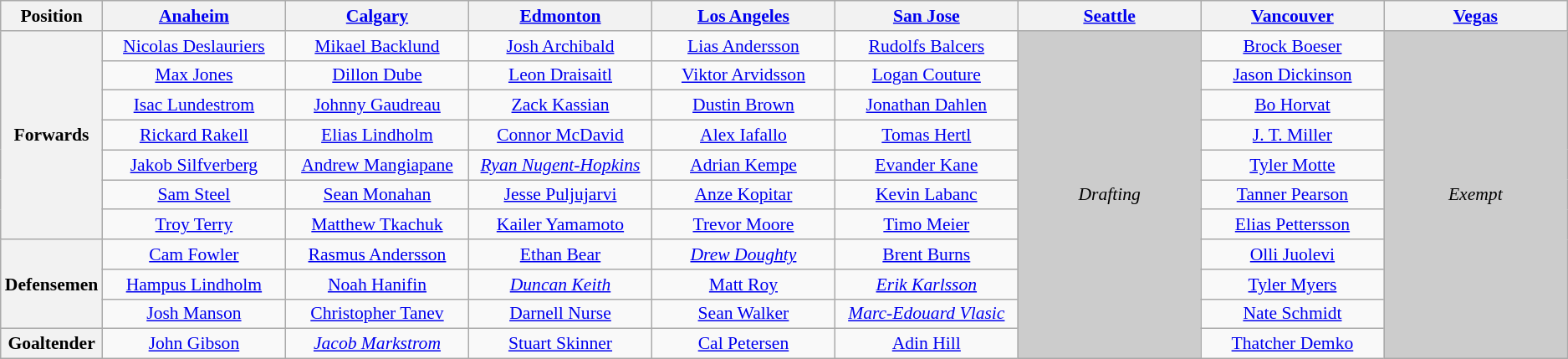<table class="wikitable" style="font-size:90%;text-align:center">
<tr>
<th scope="col">Position</th>
<th width="140" scope="col"><a href='#'>Anaheim</a></th>
<th width="140" scope="col"><a href='#'>Calgary</a></th>
<th width="140" scope="col"><a href='#'>Edmonton</a></th>
<th width="140" scope="col"><a href='#'>Los Angeles</a></th>
<th width="140" scope="col"><a href='#'>San Jose</a></th>
<th width="140" scope="col"><strong><a href='#'>Seattle</a></strong></th>
<th width="140" scope="col"><a href='#'>Vancouver</a></th>
<th width="140" scope="col"><a href='#'>Vegas</a></th>
</tr>
<tr>
<th rowspan="7" scope="row">Forwards</th>
<td><a href='#'>Nicolas Deslauriers</a></td>
<td><a href='#'>Mikael Backlund</a></td>
<td><a href='#'>Josh Archibald</a></td>
<td><a href='#'>Lias Andersson</a></td>
<td><a href='#'>Rudolfs Balcers</a></td>
<td style="background-color:#CCCCCC" rowspan="11"><em>Drafting</em></td>
<td><a href='#'>Brock Boeser</a></td>
<td style="background-color:#CCCCCC" rowspan="11"><em>Exempt</em></td>
</tr>
<tr>
<td><a href='#'>Max Jones</a></td>
<td><a href='#'>Dillon Dube</a></td>
<td><a href='#'>Leon Draisaitl</a></td>
<td><a href='#'>Viktor Arvidsson</a></td>
<td><a href='#'>Logan Couture</a></td>
<td><a href='#'>Jason Dickinson</a></td>
</tr>
<tr>
<td><a href='#'>Isac Lundestrom</a></td>
<td><a href='#'>Johnny Gaudreau</a></td>
<td><a href='#'>Zack Kassian</a></td>
<td><a href='#'>Dustin Brown</a></td>
<td><a href='#'>Jonathan Dahlen</a></td>
<td><a href='#'>Bo Horvat</a></td>
</tr>
<tr>
<td><a href='#'>Rickard Rakell</a></td>
<td><a href='#'>Elias Lindholm</a></td>
<td><a href='#'>Connor McDavid</a></td>
<td><a href='#'>Alex Iafallo</a></td>
<td><a href='#'>Tomas Hertl</a></td>
<td><a href='#'>J. T. Miller</a></td>
</tr>
<tr>
<td><a href='#'>Jakob Silfverberg</a></td>
<td><a href='#'>Andrew Mangiapane</a></td>
<td><em><a href='#'>Ryan Nugent-Hopkins</a></em></td>
<td><a href='#'>Adrian Kempe</a></td>
<td><a href='#'>Evander Kane</a></td>
<td><a href='#'>Tyler Motte</a></td>
</tr>
<tr>
<td><a href='#'>Sam Steel</a></td>
<td><a href='#'>Sean Monahan</a></td>
<td><a href='#'>Jesse Puljujarvi</a></td>
<td><a href='#'>Anze Kopitar</a></td>
<td><a href='#'>Kevin Labanc</a></td>
<td><a href='#'>Tanner Pearson</a></td>
</tr>
<tr>
<td><a href='#'>Troy Terry</a></td>
<td><a href='#'>Matthew Tkachuk</a></td>
<td><a href='#'>Kailer Yamamoto</a></td>
<td><a href='#'>Trevor Moore</a></td>
<td><a href='#'>Timo Meier</a></td>
<td><a href='#'>Elias Pettersson</a></td>
</tr>
<tr>
<th rowspan="3" scope="row">Defensemen</th>
<td><a href='#'>Cam Fowler</a></td>
<td><a href='#'>Rasmus Andersson</a></td>
<td><a href='#'>Ethan Bear</a></td>
<td><em><a href='#'>Drew Doughty</a></em></td>
<td><a href='#'>Brent Burns</a></td>
<td><a href='#'>Olli Juolevi</a></td>
</tr>
<tr>
<td><a href='#'>Hampus Lindholm</a></td>
<td><a href='#'>Noah Hanifin</a></td>
<td><em><a href='#'>Duncan Keith</a></em></td>
<td><a href='#'>Matt Roy</a></td>
<td><em><a href='#'>Erik Karlsson</a></em></td>
<td><a href='#'>Tyler Myers</a></td>
</tr>
<tr>
<td><a href='#'>Josh Manson</a></td>
<td><a href='#'>Christopher Tanev</a></td>
<td><a href='#'>Darnell Nurse</a></td>
<td><a href='#'>Sean Walker</a></td>
<td><em><a href='#'>Marc-Edouard Vlasic</a></em></td>
<td><a href='#'>Nate Schmidt</a></td>
</tr>
<tr>
<th scope="row">Goaltender</th>
<td><a href='#'>John Gibson</a></td>
<td><em><a href='#'>Jacob Markstrom</a></em></td>
<td><a href='#'>Stuart Skinner</a></td>
<td><a href='#'>Cal Petersen</a></td>
<td><a href='#'>Adin Hill</a></td>
<td><a href='#'>Thatcher Demko</a></td>
</tr>
</table>
